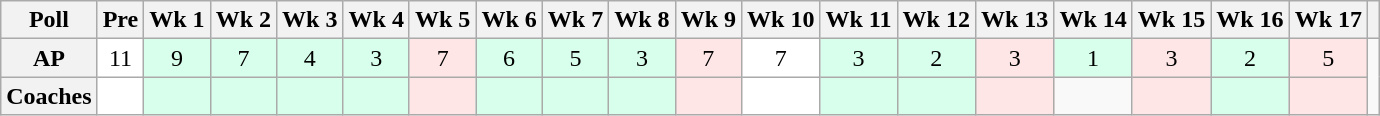<table class="wikitable" style="white-space:nowrap;">
<tr>
<th>Poll</th>
<th>Pre</th>
<th>Wk 1</th>
<th>Wk 2</th>
<th>Wk 3</th>
<th>Wk 4</th>
<th>Wk 5</th>
<th>Wk 6</th>
<th>Wk 7</th>
<th>Wk 8</th>
<th>Wk 9</th>
<th>Wk 10</th>
<th>Wk 11</th>
<th>Wk 12</th>
<th>Wk 13</th>
<th>Wk 14</th>
<th>Wk 15</th>
<th>Wk 16</th>
<th>Wk 17</th>
<th></th>
</tr>
<tr style="text-align:center;">
<th>AP</th>
<td style="background:#FFF;">11</td>
<td style="background:#D8FFEB;">9</td>
<td style="background:#D8FFEB;">7</td>
<td style="background:#D8FFEB;">4</td>
<td style="background:#D8FFEB;">3</td>
<td style="background:#FFE6E6;">7</td>
<td style="background:#D8FFEB;">6</td>
<td style="background:#D8FFEB;">5</td>
<td style="background:#D8FFEB;">3</td>
<td style="background:#FFE6E6;">7</td>
<td style="background:#FFF;">7</td>
<td style="background:#D8FFEB;">3</td>
<td style="background:#D8FFEB;">2</td>
<td style="background:#FFE6E6;">3</td>
<td style="background:#D8FFEB;">1</td>
<td style="background:#FFE6E6;">3</td>
<td style="background:#D8FFEB;">2</td>
<td style="background:#FFE6E6;">5</td>
</tr>
<tr style="text-align:center;">
<th>Coaches</th>
<td style="background:#FFF;"></td>
<td style="background:#D8FFEB;"></td>
<td style="background:#D8FFEB;"></td>
<td style="background:#D8FFEB;"></td>
<td style="background:#D8FFEB;"></td>
<td style="background:#FFE6E6;"></td>
<td style="background:#D8FFEB;"></td>
<td style="background:#D8FFEB;"></td>
<td style="background:#D8FFEB;"></td>
<td style="background:#FFE6E6;"></td>
<td style="background:#FFF;"></td>
<td style="background:#D8FFEB;"></td>
<td style="background:#D8FFEB;"></td>
<td style="background:#FFE6E6;"></td>
<td style="background:#FD8FFEB;"></td>
<td style="background:#FFE6E6;"></td>
<td style="background:#D8FFEB;"></td>
<td style="background:#FFE6E6;"></td>
</tr>
</table>
